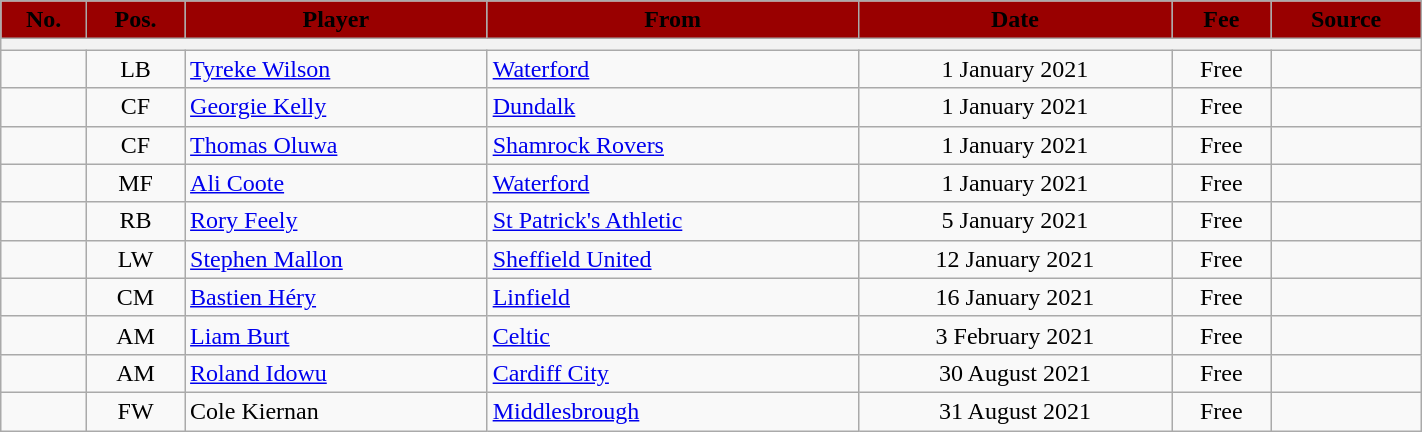<table class="wikitable" style="text-align:center;width:75%;">
<tr>
<th style=background:#990000;color:#000000>No.</th>
<th style=background:#990000;color:#000000>Pos.</th>
<th style=background:#990000;color:#000000>Player</th>
<th style=background:#990000;color:#000000>From</th>
<th style=background:#990000;color:#000000>Date</th>
<th style=background:#990000;color:#000000>Fee</th>
<th style=background:#990000;color:#000000>Source</th>
</tr>
<tr>
<th colspan=7></th>
</tr>
<tr>
<td></td>
<td>LB</td>
<td align=left> <a href='#'>Tyreke Wilson</a></td>
<td align=left> <a href='#'>Waterford</a></td>
<td>1 January 2021</td>
<td>Free</td>
<td></td>
</tr>
<tr>
<td></td>
<td>CF</td>
<td align=left> <a href='#'>Georgie Kelly</a></td>
<td align=left> <a href='#'>Dundalk</a></td>
<td>1 January 2021</td>
<td>Free</td>
<td></td>
</tr>
<tr>
<td></td>
<td>CF</td>
<td align=left> <a href='#'>Thomas Oluwa</a></td>
<td align=left> <a href='#'>Shamrock Rovers</a></td>
<td>1 January 2021</td>
<td>Free</td>
<td></td>
</tr>
<tr>
<td></td>
<td>MF</td>
<td align=left> <a href='#'>Ali Coote</a></td>
<td align=left> <a href='#'>Waterford</a></td>
<td>1 January 2021</td>
<td>Free</td>
<td></td>
</tr>
<tr>
<td></td>
<td>RB</td>
<td align=left> <a href='#'>Rory Feely</a></td>
<td align=left> <a href='#'>St Patrick's Athletic</a></td>
<td>5 January 2021</td>
<td>Free</td>
<td></td>
</tr>
<tr>
<td></td>
<td>LW</td>
<td align=left> <a href='#'>Stephen Mallon</a></td>
<td align=left> <a href='#'>Sheffield United</a></td>
<td>12 January 2021</td>
<td>Free</td>
<td></td>
</tr>
<tr>
<td></td>
<td>CM</td>
<td align=left> <a href='#'>Bastien Héry</a></td>
<td align=left> <a href='#'>Linfield</a></td>
<td>16 January 2021</td>
<td>Free</td>
<td></td>
</tr>
<tr>
<td></td>
<td>AM</td>
<td align=left> <a href='#'>Liam Burt</a></td>
<td align=left> <a href='#'>Celtic</a></td>
<td>3 February 2021</td>
<td>Free</td>
<td></td>
</tr>
<tr>
<td></td>
<td>AM</td>
<td align=left> <a href='#'>Roland Idowu</a></td>
<td align=left> <a href='#'>Cardiff City</a></td>
<td>30 August 2021</td>
<td>Free</td>
<td></td>
</tr>
<tr>
<td></td>
<td>FW</td>
<td align=left> Cole Kiernan</td>
<td align=left> <a href='#'>Middlesbrough</a></td>
<td>31 August 2021</td>
<td>Free</td>
<td></td>
</tr>
</table>
